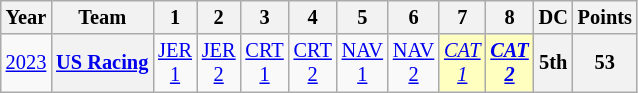<table class="wikitable" style="text-align:center; font-size:85%">
<tr>
<th>Year</th>
<th>Team</th>
<th>1</th>
<th>2</th>
<th>3</th>
<th>4</th>
<th>5</th>
<th>6</th>
<th>7</th>
<th>8</th>
<th>DC</th>
<th>Points</th>
</tr>
<tr>
<td><a href='#'>2023</a></td>
<th nowrap><a href='#'>US Racing</a></th>
<td><a href='#'>JER<br>1</a></td>
<td><a href='#'>JER<br>2</a></td>
<td><a href='#'>CRT<br>1</a></td>
<td><a href='#'>CRT<br>2</a></td>
<td><a href='#'>NAV<br>1</a></td>
<td><a href='#'>NAV<br>2</a></td>
<td style="background:#FFFFBF;"><em><a href='#'>CAT<br>1</a><br></em></td>
<td style="background:#FFFFBF;"><strong><em><a href='#'>CAT<br>2</a></em></strong><br></td>
<th>5th</th>
<th>53</th>
</tr>
</table>
